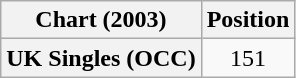<table class="wikitable plainrowheaders" style="text-align:center;">
<tr>
<th>Chart (2003)</th>
<th>Position</th>
</tr>
<tr>
<th scope="row">UK Singles (OCC)</th>
<td>151</td>
</tr>
</table>
